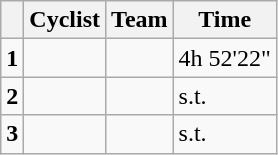<table class="wikitable">
<tr>
<th></th>
<th>Cyclist</th>
<th>Team</th>
<th>Time</th>
</tr>
<tr>
<td><strong>1</strong></td>
<td></td>
<td></td>
<td>4h 52'22"</td>
</tr>
<tr>
<td><strong>2</strong></td>
<td></td>
<td></td>
<td>s.t.</td>
</tr>
<tr>
<td><strong>3</strong></td>
<td></td>
<td></td>
<td>s.t.</td>
</tr>
</table>
